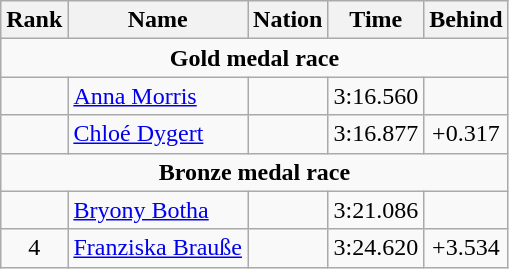<table class="wikitable" style="text-align:center">
<tr>
<th>Rank</th>
<th>Name</th>
<th>Nation</th>
<th>Time</th>
<th>Behind</th>
</tr>
<tr>
<td colspan=5><strong>Gold medal race</strong></td>
</tr>
<tr>
<td></td>
<td align=left><a href='#'>Anna Morris</a></td>
<td align=left></td>
<td>3:16.560</td>
<td></td>
</tr>
<tr>
<td></td>
<td align=left><a href='#'>Chloé Dygert</a></td>
<td align=left></td>
<td>3:16.877</td>
<td>+0.317</td>
</tr>
<tr>
<td colspan=5><strong>Bronze medal race</strong></td>
</tr>
<tr>
<td></td>
<td align=left><a href='#'>Bryony Botha</a></td>
<td align=left></td>
<td>3:21.086</td>
<td></td>
</tr>
<tr>
<td>4</td>
<td align=left><a href='#'>Franziska Brauße</a></td>
<td align=left></td>
<td>3:24.620</td>
<td>+3.534</td>
</tr>
</table>
